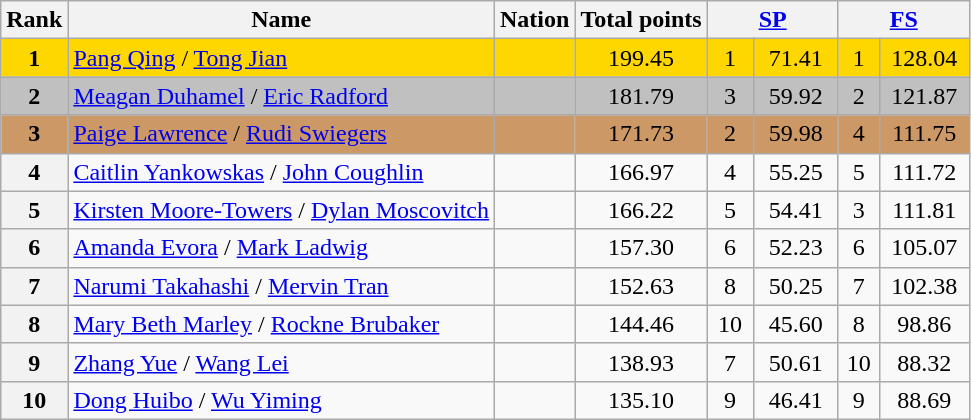<table class="wikitable sortable">
<tr>
<th>Rank</th>
<th>Name</th>
<th>Nation</th>
<th>Total points</th>
<th colspan="2" width="80px"><a href='#'>SP</a></th>
<th colspan="2" width="80px"><a href='#'>FS</a></th>
</tr>
<tr bgcolor="gold">
<td align="center"><strong>1</strong></td>
<td><a href='#'>Pang Qing</a> / <a href='#'>Tong Jian</a></td>
<td></td>
<td align="center">199.45</td>
<td align="center">1</td>
<td align="center">71.41</td>
<td align="center">1</td>
<td align="center">128.04</td>
</tr>
<tr bgcolor="silver">
<td align="center"><strong>2</strong></td>
<td><a href='#'>Meagan Duhamel</a> / <a href='#'>Eric Radford</a></td>
<td></td>
<td align="center">181.79</td>
<td align="center">3</td>
<td align="center">59.92</td>
<td align="center">2</td>
<td align="center">121.87</td>
</tr>
<tr bgcolor="cc9966">
<td align="center"><strong>3</strong></td>
<td><a href='#'>Paige Lawrence</a> / <a href='#'>Rudi Swiegers</a></td>
<td></td>
<td align="center">171.73</td>
<td align="center">2</td>
<td align="center">59.98</td>
<td align="center">4</td>
<td align="center">111.75</td>
</tr>
<tr>
<th>4</th>
<td><a href='#'>Caitlin Yankowskas</a> / <a href='#'>John Coughlin</a></td>
<td></td>
<td align="center">166.97</td>
<td align="center">4</td>
<td align="center">55.25</td>
<td align="center">5</td>
<td align="center">111.72</td>
</tr>
<tr>
<th>5</th>
<td><a href='#'>Kirsten Moore-Towers</a> / <a href='#'>Dylan Moscovitch</a></td>
<td></td>
<td align="center">166.22</td>
<td align="center">5</td>
<td align="center">54.41</td>
<td align="center">3</td>
<td align="center">111.81</td>
</tr>
<tr>
<th>6</th>
<td><a href='#'>Amanda Evora</a> / <a href='#'>Mark Ladwig</a></td>
<td></td>
<td align="center">157.30</td>
<td align="center">6</td>
<td align="center">52.23</td>
<td align="center">6</td>
<td align="center">105.07</td>
</tr>
<tr>
<th>7</th>
<td><a href='#'>Narumi Takahashi</a> / <a href='#'>Mervin Tran</a></td>
<td></td>
<td align="center">152.63</td>
<td align="center">8</td>
<td align="center">50.25</td>
<td align="center">7</td>
<td align="center">102.38</td>
</tr>
<tr>
<th>8</th>
<td><a href='#'>Mary Beth Marley</a> / <a href='#'>Rockne Brubaker</a></td>
<td></td>
<td align="center">144.46</td>
<td align="center">10</td>
<td align="center">45.60</td>
<td align="center">8</td>
<td align="center">98.86</td>
</tr>
<tr>
<th>9</th>
<td><a href='#'>Zhang Yue</a> / <a href='#'>Wang Lei</a></td>
<td></td>
<td align="center">138.93</td>
<td align="center">7</td>
<td align="center">50.61</td>
<td align="center">10</td>
<td align="center">88.32</td>
</tr>
<tr>
<th>10</th>
<td><a href='#'>Dong Huibo</a> / <a href='#'>Wu Yiming</a></td>
<td></td>
<td align="center">135.10</td>
<td align="center">9</td>
<td align="center">46.41</td>
<td align="center">9</td>
<td align="center">88.69</td>
</tr>
</table>
